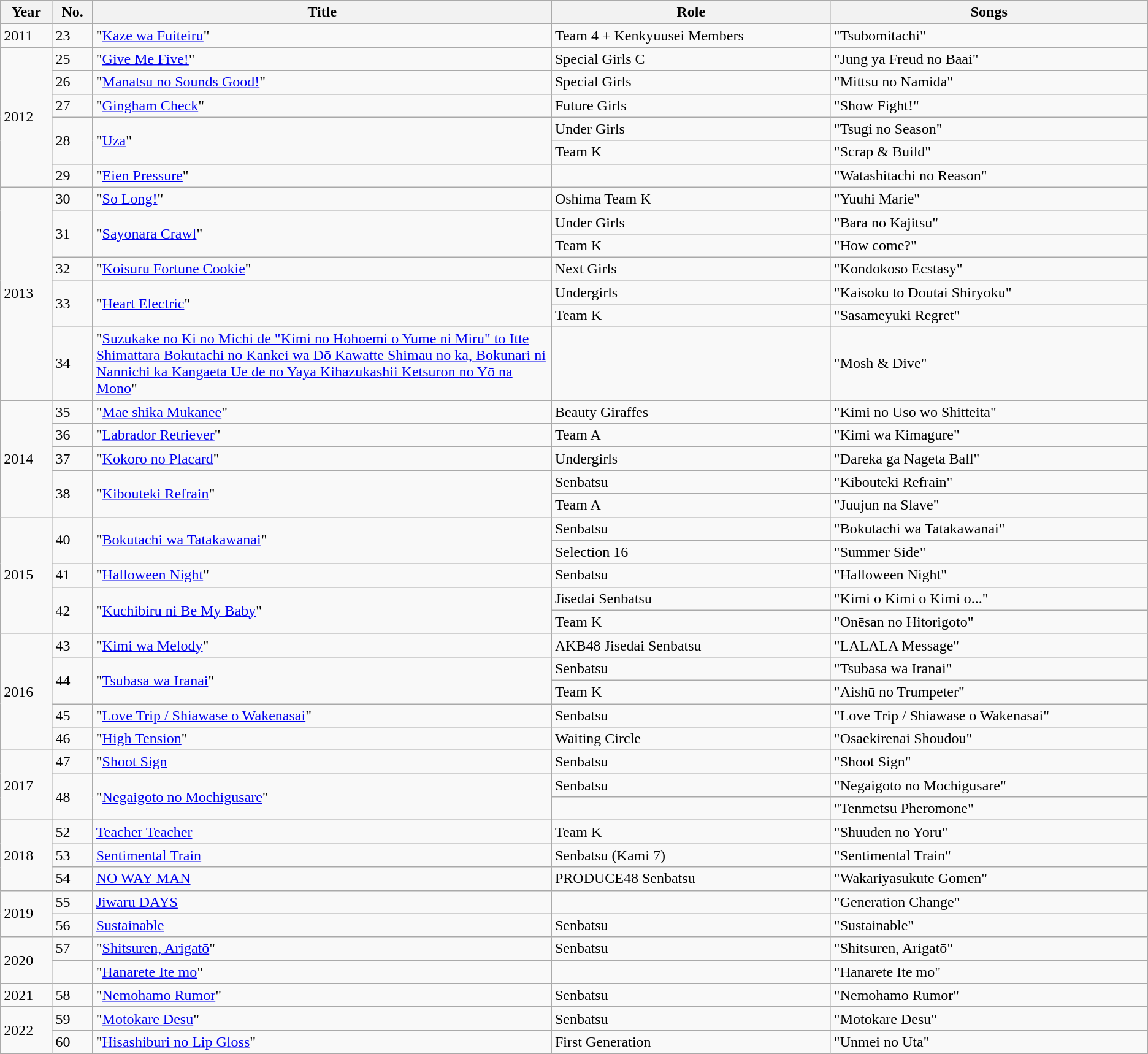<table class="wikitable sortable">
<tr>
<th>Year</th>
<th data-sort-type="number">No. </th>
<th style="width:40%;">Title </th>
<th>Role </th>
<th class="unsortable">Songs </th>
</tr>
<tr>
<td>2011</td>
<td>23</td>
<td>"<a href='#'>Kaze wa Fuiteiru</a>"</td>
<td>Team 4 + Kenkyuusei Members</td>
<td>"Tsubomitachi"</td>
</tr>
<tr>
<td rowspan="6">2012</td>
<td>25</td>
<td>"<a href='#'>Give Me Five!</a>"</td>
<td>Special Girls C</td>
<td>"Jung ya Freud no Baai"</td>
</tr>
<tr>
<td>26</td>
<td>"<a href='#'>Manatsu no Sounds Good!</a>"</td>
<td>Special Girls</td>
<td>"Mittsu no Namida"</td>
</tr>
<tr>
<td>27</td>
<td>"<a href='#'>Gingham Check</a>"</td>
<td>Future Girls</td>
<td>"Show Fight!"</td>
</tr>
<tr>
<td rowspan="2">28</td>
<td rowspan="2">"<a href='#'>Uza</a>"</td>
<td>Under Girls</td>
<td>"Tsugi no Season"</td>
</tr>
<tr>
<td>Team K</td>
<td>"Scrap & Build"</td>
</tr>
<tr>
<td>29</td>
<td>"<a href='#'>Eien Pressure</a>"</td>
<td></td>
<td>"Watashitachi no Reason"</td>
</tr>
<tr>
<td rowspan="7">2013</td>
<td>30</td>
<td>"<a href='#'>So Long!</a>"</td>
<td>Oshima Team K</td>
<td>"Yuuhi Marie"</td>
</tr>
<tr>
<td rowspan="2">31</td>
<td rowspan="2">"<a href='#'>Sayonara Crawl</a>"</td>
<td>Under Girls</td>
<td>"Bara no Kajitsu"</td>
</tr>
<tr>
<td>Team K</td>
<td>"How come?"</td>
</tr>
<tr>
<td>32</td>
<td>"<a href='#'>Koisuru Fortune Cookie</a>"</td>
<td>Next Girls</td>
<td>"Kondokoso Ecstasy"</td>
</tr>
<tr>
<td rowspan="2">33</td>
<td rowspan="2">"<a href='#'>Heart Electric</a>"</td>
<td>Undergirls</td>
<td>"Kaisoku to Doutai Shiryoku"</td>
</tr>
<tr>
<td>Team K</td>
<td>"Sasameyuki Regret"</td>
</tr>
<tr>
<td>34</td>
<td>"<a href='#'>Suzukake no Ki no Michi de "Kimi no Hohoemi o Yume ni Miru" to Itte Shimattara Bokutachi no Kankei wa Dō Kawatte Shimau no ka, Bokunari ni Nannichi ka Kangaeta Ue de no Yaya Kihazukashii Ketsuron no Yō na Mono</a>"</td>
<td></td>
<td>"Mosh & Dive"</td>
</tr>
<tr>
<td rowspan="5">2014</td>
<td>35</td>
<td>"<a href='#'>Mae shika Mukanee</a>"</td>
<td>Beauty Giraffes</td>
<td>"Kimi no Uso wo Shitteita"</td>
</tr>
<tr>
<td>36</td>
<td>"<a href='#'>Labrador Retriever</a>"</td>
<td>Team A</td>
<td>"Kimi wa Kimagure"</td>
</tr>
<tr>
<td>37</td>
<td>"<a href='#'>Kokoro no Placard</a>"</td>
<td>Undergirls</td>
<td>"Dareka ga Nageta Ball"</td>
</tr>
<tr>
<td rowspan="2">38</td>
<td rowspan="2">"<a href='#'>Kibouteki Refrain</a>"</td>
<td>Senbatsu</td>
<td>"Kibouteki Refrain"</td>
</tr>
<tr>
<td>Team A</td>
<td>"Juujun na Slave"</td>
</tr>
<tr>
<td rowspan="5">2015</td>
<td rowspan="2">40</td>
<td rowspan="2">"<a href='#'>Bokutachi wa Tatakawanai</a>"</td>
<td>Senbatsu</td>
<td>"Bokutachi wa Tatakawanai"</td>
</tr>
<tr>
<td>Selection 16</td>
<td>"Summer Side"</td>
</tr>
<tr>
<td>41</td>
<td>"<a href='#'>Halloween Night</a>"</td>
<td>Senbatsu</td>
<td>"Halloween Night"</td>
</tr>
<tr>
<td rowspan="2">42</td>
<td rowspan="2">"<a href='#'>Kuchibiru ni Be My Baby</a>"</td>
<td>Jisedai Senbatsu</td>
<td>"Kimi o Kimi o Kimi o..."</td>
</tr>
<tr>
<td>Team K</td>
<td>"Onēsan no Hitorigoto"</td>
</tr>
<tr>
<td rowspan="5">2016</td>
<td>43</td>
<td>"<a href='#'>Kimi wa Melody</a>"</td>
<td>AKB48 Jisedai Senbatsu</td>
<td>"LALALA Message"</td>
</tr>
<tr>
<td rowspan="2">44</td>
<td rowspan="2">"<a href='#'>Tsubasa wa Iranai</a>"</td>
<td>Senbatsu</td>
<td>"Tsubasa wa Iranai"</td>
</tr>
<tr>
<td>Team K</td>
<td>"Aishū no Trumpeter"</td>
</tr>
<tr>
<td>45</td>
<td>"<a href='#'>Love Trip / Shiawase o Wakenasai</a>"</td>
<td>Senbatsu</td>
<td>"Love Trip / Shiawase o Wakenasai"</td>
</tr>
<tr>
<td>46</td>
<td>"<a href='#'>High Tension</a>"</td>
<td>Waiting Circle</td>
<td>"Osaekirenai Shoudou"</td>
</tr>
<tr>
<td rowspan="3">2017</td>
<td>47</td>
<td>"<a href='#'>Shoot Sign</a></td>
<td>Senbatsu</td>
<td>"Shoot Sign"</td>
</tr>
<tr>
<td rowspan="2">48</td>
<td rowspan="2">"<a href='#'>Negaigoto no Mochigusare</a>"</td>
<td>Senbatsu</td>
<td>"Negaigoto no Mochigusare"</td>
</tr>
<tr>
<td></td>
<td>"Tenmetsu Pheromone"</td>
</tr>
<tr>
<td rowspan="3">2018</td>
<td>52</td>
<td><a href='#'>Teacher Teacher</a></td>
<td>Team K</td>
<td>"Shuuden no Yoru"</td>
</tr>
<tr>
<td>53</td>
<td><a href='#'>Sentimental Train</a></td>
<td>Senbatsu (Kami 7)</td>
<td>"Sentimental Train"</td>
</tr>
<tr>
<td>54</td>
<td><a href='#'>NO WAY MAN</a></td>
<td>PRODUCE48 Senbatsu</td>
<td>"Wakariyasukute Gomen"</td>
</tr>
<tr>
<td rowspan="2">2019</td>
<td>55</td>
<td><a href='#'>Jiwaru DAYS</a></td>
<td></td>
<td>"Generation Change"</td>
</tr>
<tr>
<td>56</td>
<td><a href='#'>Sustainable</a></td>
<td>Senbatsu</td>
<td>"Sustainable"</td>
</tr>
<tr>
<td rowspan=2>2020</td>
<td>57</td>
<td>"<a href='#'>Shitsuren, Arigatō</a>"</td>
<td>Senbatsu</td>
<td>"Shitsuren, Arigatō"</td>
</tr>
<tr>
<td></td>
<td>"<a href='#'>Hanarete Ite mo</a>"</td>
<td></td>
<td>"Hanarete Ite mo"</td>
</tr>
<tr>
<td>2021</td>
<td>58</td>
<td>"<a href='#'>Nemohamo Rumor</a>"</td>
<td>Senbatsu</td>
<td>"Nemohamo Rumor"</td>
</tr>
<tr>
<td rowspan=2>2022</td>
<td>59</td>
<td>"<a href='#'>Motokare Desu</a>"</td>
<td>Senbatsu</td>
<td>"Motokare Desu"</td>
</tr>
<tr>
<td>60</td>
<td>"<a href='#'>Hisashiburi no Lip Gloss</a>"</td>
<td>First Generation</td>
<td>"Unmei no Uta"</td>
</tr>
</table>
